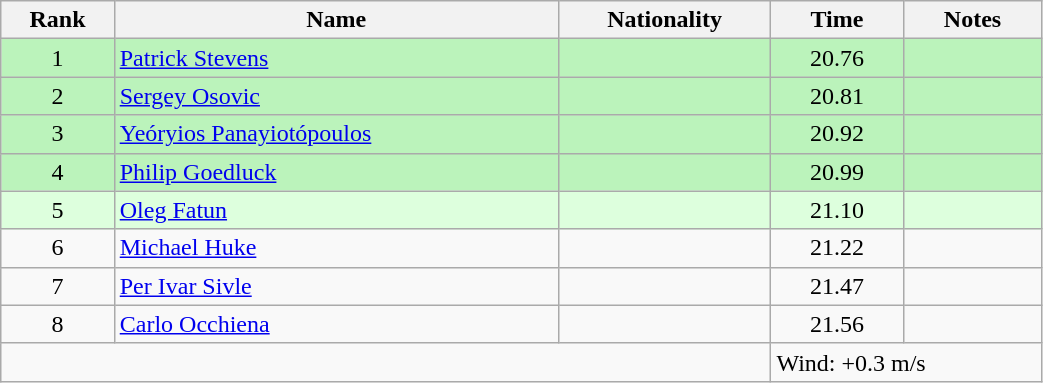<table class="wikitable sortable" style="text-align:center;width: 55%">
<tr>
<th>Rank</th>
<th>Name</th>
<th>Nationality</th>
<th>Time</th>
<th>Notes</th>
</tr>
<tr bgcolor=bbf3bb>
<td>1</td>
<td align=left><a href='#'>Patrick Stevens</a></td>
<td align=left></td>
<td>20.76</td>
<td></td>
</tr>
<tr bgcolor=bbf3bb>
<td>2</td>
<td align=left><a href='#'>Sergey Osovic</a></td>
<td align=left></td>
<td>20.81</td>
<td></td>
</tr>
<tr bgcolor=bbf3bb>
<td>3</td>
<td align=left><a href='#'>Yeóryios Panayiotópoulos</a></td>
<td align=left></td>
<td>20.92</td>
<td></td>
</tr>
<tr bgcolor=bbf3bb>
<td>4</td>
<td align=left><a href='#'>Philip Goedluck</a></td>
<td align=left></td>
<td>20.99</td>
<td></td>
</tr>
<tr bgcolor=ddffdd>
<td>5</td>
<td align=left><a href='#'>Oleg Fatun</a></td>
<td align=left></td>
<td>21.10</td>
<td></td>
</tr>
<tr>
<td>6</td>
<td align=left><a href='#'>Michael Huke</a></td>
<td align=left></td>
<td>21.22</td>
<td></td>
</tr>
<tr>
<td>7</td>
<td align=left><a href='#'>Per Ivar Sivle</a></td>
<td align=left></td>
<td>21.47</td>
<td></td>
</tr>
<tr>
<td>8</td>
<td align=left><a href='#'>Carlo Occhiena</a></td>
<td align=left></td>
<td>21.56</td>
<td></td>
</tr>
<tr class="sortbottom">
<td colspan="3"></td>
<td colspan="2" style="text-align:left;">Wind: +0.3 m/s</td>
</tr>
</table>
